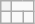<table class="wikitable">
<tr>
<th Imani Sanga></th>
</tr>
<tr>
<td></td>
<td></td>
<td></td>
</tr>
</table>
